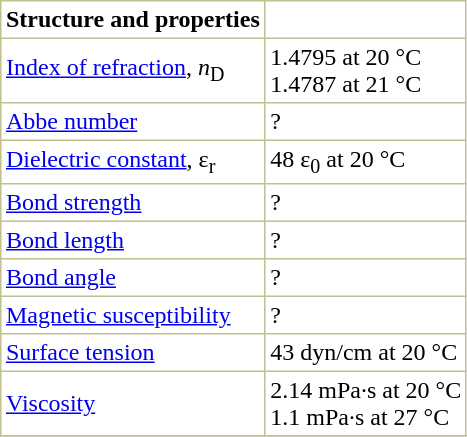<table border="1" cellspacing="0" cellpadding="3" style="margin: 0 0 0 0.5em; background: #FFFFFF; border-collapse: collapse; border-color: #C0C090;">
<tr>
<th>Structure and properties</th>
</tr>
<tr>
<td><a href='#'>Index of refraction</a>, <em>n</em><sub>D</sub></td>
<td>1.4795 at 20 °C<br>1.4787 at 21 °C </td>
</tr>
<tr>
<td><a href='#'>Abbe number</a></td>
<td>? </td>
</tr>
<tr>
<td><a href='#'>Dielectric constant</a>, ε<sub>r</sub></td>
<td>48 ε<sub>0</sub> at 20 °C </td>
</tr>
<tr>
<td><a href='#'>Bond strength</a></td>
<td>? </td>
</tr>
<tr>
<td><a href='#'>Bond length</a></td>
<td>? </td>
</tr>
<tr>
<td><a href='#'>Bond angle</a></td>
<td>? </td>
</tr>
<tr>
<td><a href='#'>Magnetic susceptibility</a></td>
<td>? </td>
</tr>
<tr>
<td><a href='#'>Surface tension</a></td>
<td>43 dyn/cm at 20 °C</td>
</tr>
<tr>
<td><a href='#'>Viscosity</a></td>
<td>2.14 mPa·s at 20 °C<br>1.1 mPa·s at 27 °C</td>
</tr>
<tr>
</tr>
</table>
